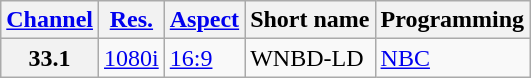<table class="wikitable">
<tr>
<th scope = "col"><a href='#'>Channel</a></th>
<th scope = "col"><a href='#'>Res.</a></th>
<th scope = "col"><a href='#'>Aspect</a></th>
<th scope = "col">Short name</th>
<th scope = "col">Programming</th>
</tr>
<tr>
<th scope = "row">33.1</th>
<td><a href='#'>1080i</a></td>
<td><a href='#'>16:9</a></td>
<td>WNBD-LD</td>
<td><a href='#'>NBC</a></td>
</tr>
</table>
